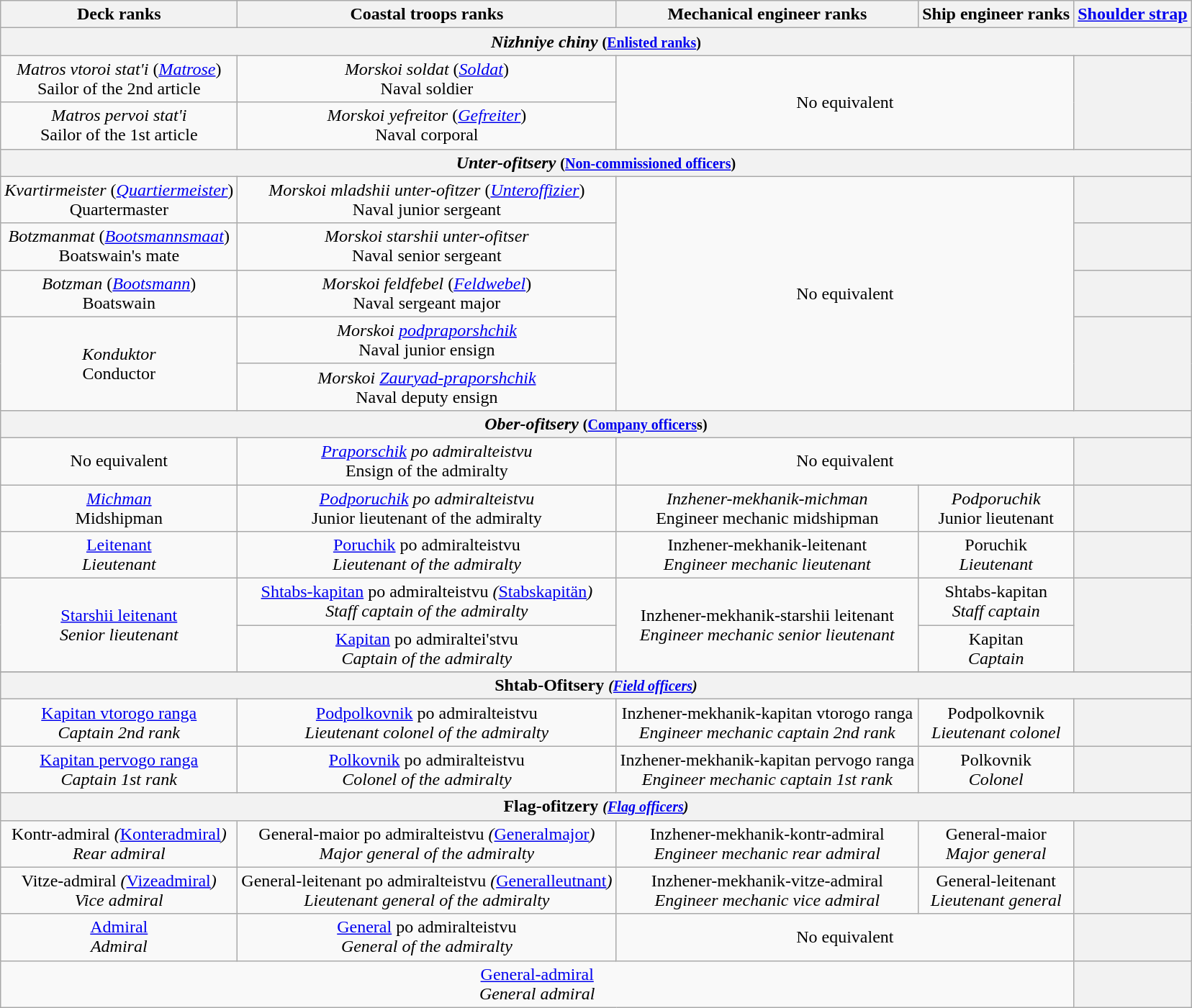<table class="wikitable" style="text-align: center">
<tr>
<th style="background: ;">Deck ranks</th>
<th style="background: ;">Coastal troops ranks</th>
<th style="background: ;">Mechanical engineer ranks</th>
<th style="background: ;">Ship engineer ranks</th>
<th><a href='#'>Shoulder strap</a></th>
</tr>
<tr>
<th colspan="5"><em>Nizhniye chiny</em> <small>(<a href='#'>Enlisted ranks</a>)</small></th>
</tr>
<tr>
<td><em>Matros vtoroi stat'i</em> (<em><a href='#'>Matrose</a></em>)<br>Sailor of the 2nd article</td>
<td><em>Morskoi soldat</em> (<em><a href='#'>Soldat</a></em>)<br>Naval soldier</td>
<td rowspan=2 colspan=2>No equivalent</td>
<th rowspan=2></th>
</tr>
<tr>
<td><em>Matros pervoi stat'i</em><br>Sailor of the 1st article</td>
<td><em>Morskoi yefreitor</em> (<em><a href='#'>Gefreiter</a></em>)<br>Naval corporal</td>
</tr>
<tr>
<th colspan="5"><em>Unter-ofitsery</em> <small>(<a href='#'>Non-commissioned officers</a>)</small></th>
</tr>
<tr>
<td><em>Kvartirmeister</em> (<em><a href='#'>Quartiermeister</a></em>)<br>Quartermaster</td>
<td><em>Morskoi mladshii unter-ofitzer</em> (<em><a href='#'>Unteroffizier</a></em>)<br>Naval junior sergeant</td>
<td rowspan=5 colspan=2>No equivalent</td>
<th></th>
</tr>
<tr>
<td><em>Botzmanmat</em> (<em><a href='#'>Bootsmannsmaat</a></em>)<br>Boatswain's mate</td>
<td><em>Morskoi starshii unter-ofitser</em><br>Naval senior sergeant</td>
<th></th>
</tr>
<tr>
<td><em>Botzman</em> (<em><a href='#'>Bootsmann</a></em>)<br>Boatswain</td>
<td><em>Morskoi feldfebel</em> (<em><a href='#'>Feldwebel</a></em>)<br>Naval sergeant major</td>
<th></th>
</tr>
<tr>
<td rowspan=2><em>Konduktor</em><br>Conductor</td>
<td><em>Morskoi <a href='#'>podpraporshchik</a></em><br>Naval junior ensign</td>
<th rowspan=2></th>
</tr>
<tr>
<td><em>Morskoi <a href='#'>Zauryad-praporshchik</a></em><br>Naval deputy ensign</td>
</tr>
<tr>
<th colspan="5"><em>Ober-ofitsery</em> <small>(<a href='#'>Company officers</a>s)</small></th>
</tr>
<tr>
<td>No equivalent</td>
<td><em><a href='#'>Praporschik</a> po admiralteistvu</em><br>Ensign of the admiralty</td>
<td colspan=2>No equivalent</td>
<th></th>
</tr>
<tr>
<td><em><a href='#'>Michman</a></em><br>Midshipman</td>
<td><em><a href='#'>Podporuchik</a> po admiralteistvu</em><br>Junior lieutenant of the admiralty</td>
<td><em>Inzhener-mekhanik-michman</em><br>Engineer mechanic midshipman</td>
<td><em>Podporuchik</em><br>Junior lieutenant</td>
<th><em></th>
</tr>
<tr>
<td></em><a href='#'>Leitenant</a><em><br>Lieutenant</td>
<td></em><a href='#'>Poruchik</a> po admiralteistvu <em><br>Lieutenant of the admiralty</td>
<td></em>Inzhener-mekhanik-leitenant<em><br>Engineer mechanic lieutenant</td>
<td></em>Poruchik<em><br>Lieutenant</td>
<th></th>
</tr>
<tr>
<td rowspan=2></em><a href='#'>Starshii leitenant</a><em><br>Senior lieutenant</td>
<td></em><a href='#'>Shtabs-kapitan</a> po admiralteistvu<em> (</em><a href='#'>Stabskapitän</a><em>)<br>Staff captain of the admiralty</td>
<td rowspan=2></em>Inzhener-mekhanik-starshii leitenant<em><br>Engineer mechanic senior lieutenant</td>
<td></em>Shtabs-kapitan<em><br>Staff captain</td>
<th rowspan=2></th>
</tr>
<tr>
<td></em><a href='#'>Kapitan</a> po admiraltei'stvu<em><br>Captain of the admiralty</td>
<td></em>Kapitan<em><br>Captain</td>
</tr>
<tr>
</tr>
<tr>
<th colspan="5"></em>Shtab-Ofitsery<em> <small>(<a href='#'>Field officers</a>)</small></th>
</tr>
<tr>
<td></em><a href='#'>Kapitan vtorogo ranga</a><em><br>Captain 2nd rank</td>
<td></em><a href='#'>Podpolkovnik</a> po admiralteistvu<em><br>Lieutenant colonel of the admiralty</td>
<td></em>Inzhener-mekhanik-kapitan vtorogo ranga<em><br>Engineer mechanic captain 2nd rank</td>
<td></em>Podpolkovnik<em><br>Lieutenant colonel</td>
<th></th>
</tr>
<tr>
<td></em><a href='#'>Kapitan pervogo ranga</a><em><br>Captain 1st rank</td>
<td></em><a href='#'>Polkovnik</a> po admiralteistvu<em><br>Colonel of the admiralty</td>
<td></em>Inzhener-mekhanik-kapitan pervogo ranga<em><br>Engineer mechanic captain 1st rank</td>
<td></em>Polkovnik<em><br>Colonel</td>
<th></th>
</tr>
<tr>
<th colspan="5"></em>Flag-ofitzery<em> <small>(<a href='#'>Flag officers</a>)</small></th>
</tr>
<tr>
<td></em>Kontr-admiral<em> (</em><a href='#'>Konteradmiral</a><em>)<br>Rear admiral</td>
<td></em>General-maior po admiralteistvu<em> (</em><a href='#'>Generalmajor</a><em>)<br>Major general of the admiralty</td>
<td></em>Inzhener-mekhanik-kontr-admiral<em><br>Engineer mechanic rear admiral</td>
<td></em>General-maior<em><br>Major general</td>
<th></th>
</tr>
<tr>
<td></em>Vitze-admiral<em> (</em><a href='#'>Vizeadmiral</a><em>)<br>Vice admiral</td>
<td></em>General-leitenant po admiralteistvu<em> (</em><a href='#'>Generalleutnant</a><em>)<br>Lieutenant general of the admiralty</td>
<td></em>Inzhener-mekhanik-vitze-admiral<em><br>Engineer mechanic vice admiral</td>
<td></em>General-leitenant<em><br>Lieutenant general</td>
<th></th>
</tr>
<tr>
<td></em><a href='#'>Admiral</a><em><br>Admiral</td>
<td></em><a href='#'>General</a> po admiralteistvu<em><br>General of the admiralty</td>
<td colspan=2>No equivalent</td>
<th></th>
</tr>
<tr>
<td colspan="4"></em><a href='#'>General-admiral</a><em><br>General admiral</td>
<th></th>
</tr>
</table>
